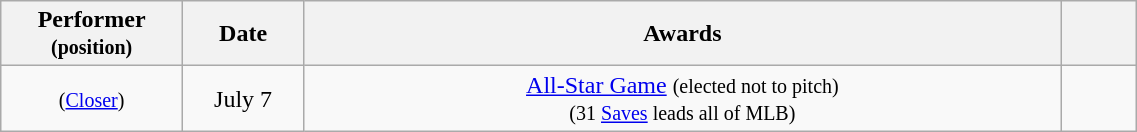<table class="wikitable sortable" style="width:60%;">
<tr align=center>
<th style="width:12%;">Performer <small>(position)</small></th>
<th style="width:8%;" data-sort-type="date">Date</th>
<th style="width:50%;">Awards</th>
<th style="width:5%;"></th>
</tr>
<tr align=center>
<td> <small>(<a href='#'>Closer</a>)</small></td>
<td>July 7</td>
<td><a href='#'>All-Star Game</a> <small>(elected not to pitch)</small> <br> <small> (31 <a href='#'>Saves</a> leads all of MLB)</small></td>
<td></td>
</tr>
</table>
